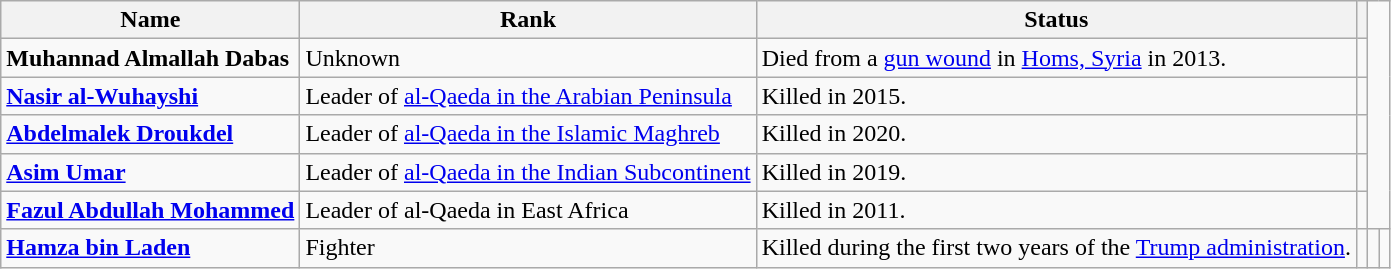<table class="wikitable sortable">
<tr>
<th>Name</th>
<th>Rank</th>
<th>Status</th>
<th></th>
</tr>
<tr>
<td><strong>Muhannad Almallah Dabas</strong></td>
<td>Unknown</td>
<td>Died from a <a href='#'>gun wound</a> in <a href='#'>Homs, Syria</a> in 2013.</td>
<td></td>
</tr>
<tr>
<td><strong><a href='#'>Nasir al-Wuhayshi</a></strong></td>
<td>Leader of <a href='#'>al-Qaeda in the Arabian Peninsula</a></td>
<td>Killed in 2015.</td>
<td></td>
</tr>
<tr>
<td><strong><a href='#'>Abdelmalek Droukdel</a></strong></td>
<td>Leader of <a href='#'>al-Qaeda in the Islamic Maghreb</a></td>
<td>Killed in 2020.</td>
<td></td>
</tr>
<tr>
<td><strong><a href='#'>Asim Umar</a></strong></td>
<td>Leader of <a href='#'>al-Qaeda in the Indian Subcontinent</a></td>
<td>Killed in 2019.</td>
<td></td>
</tr>
<tr>
<td><strong><a href='#'>Fazul Abdullah Mohammed</a></strong></td>
<td>Leader of al-Qaeda in East Africa</td>
<td>Killed in 2011.</td>
<td></td>
</tr>
<tr>
<td><strong><a href='#'>Hamza bin Laden</a></strong></td>
<td>Fighter</td>
<td>Killed during the first two years of the <a href='#'>Trump administration</a>.</td>
<td></td>
<td></td>
<td></td>
</tr>
</table>
